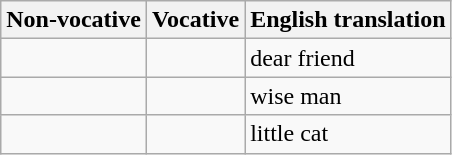<table class="wikitable">
<tr>
<th>Non-vocative</th>
<th>Vocative</th>
<th>English translation</th>
</tr>
<tr>
<td></td>
<td></td>
<td>dear friend</td>
</tr>
<tr>
<td></td>
<td></td>
<td>wise man</td>
</tr>
<tr>
<td></td>
<td></td>
<td>little cat</td>
</tr>
</table>
